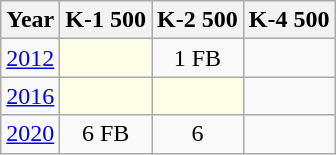<table class="wikitable" style="text-align:center;">
<tr>
<th>Year</th>
<th>K-1 500</th>
<th>K-2 500</th>
<th>K-4 500</th>
</tr>
<tr>
<td><a href='#'>2012</a></td>
<td style="background:#fdffe7"></td>
<td>1 FB</td>
<td></td>
</tr>
<tr>
<td><a href='#'>2016</a></td>
<td style="background:#fdffe7"></td>
<td style="background:#fdffe7"></td>
<td></td>
</tr>
<tr>
<td><a href='#'>2020</a></td>
<td>6 FB</td>
<td>6</td>
<td></td>
</tr>
</table>
